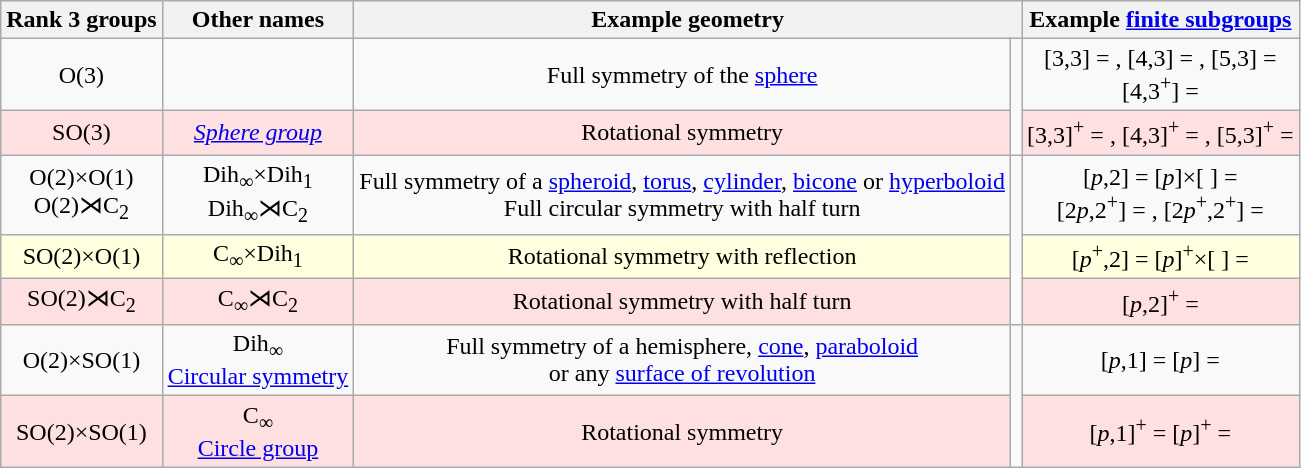<table class=wikitable>
<tr>
<th>Rank 3 groups</th>
<th>Other names</th>
<th colspan=2>Example geometry</th>
<th>Example <a href='#'>finite subgroups</a></th>
</tr>
<tr align=center>
<td>O(3)</td>
<td></td>
<td>Full symmetry of the <a href='#'>sphere</a></td>
<td rowspan=2></td>
<td>[3,3] = , [4,3] = , [5,3] = <br>[4,3<sup>+</sup>] = </td>
</tr>
<tr align=center bgcolor="#ffe0e0">
<td>SO(3)</td>
<td><a href='#'><em>Sphere group</em></a></td>
<td>Rotational symmetry</td>
<td>[3,3]<sup>+</sup> = , [4,3]<sup>+</sup> = , [5,3]<sup>+</sup> = </td>
</tr>
<tr align=center>
<td>O(2)×O(1)<br>O(2)⋊C<sub>2</sub></td>
<td>Dih<sub>∞</sub>×Dih<sub>1</sub><br>Dih<sub>∞</sub>⋊C<sub>2</sub></td>
<td>Full symmetry of a <a href='#'>spheroid</a>, <a href='#'>torus</a>, <a href='#'>cylinder</a>, <a href='#'>bicone</a> or <a href='#'>hyperboloid</a><br>Full circular symmetry with half turn</td>
<td rowspan=3></td>
<td>[<em>p</em>,2] = [<em>p</em>]×[ ] = <br>[2<em>p</em>,2<sup>+</sup>] = , [2<em>p</em><sup>+</sup>,2<sup>+</sup>] = </td>
</tr>
<tr align=center bgcolor="#ffffe0">
<td>SO(2)×O(1)</td>
<td>C<sub>∞</sub>×Dih<sub>1</sub></td>
<td>Rotational symmetry with reflection</td>
<td>[<em>p</em><sup>+</sup>,2] = [<em>p</em>]<sup>+</sup>×[ ] = </td>
</tr>
<tr align=center bgcolor="#ffe0e0">
<td>SO(2)⋊C<sub>2</sub></td>
<td>C<sub>∞</sub>⋊C<sub>2</sub></td>
<td>Rotational symmetry with half turn</td>
<td>[<em>p</em>,2]<sup>+</sup> = </td>
</tr>
<tr align=center>
<td>O(2)×SO(1)</td>
<td>Dih<sub>∞</sub><br><a href='#'>Circular symmetry</a></td>
<td>Full symmetry of a hemisphere, <a href='#'>cone</a>, <a href='#'>paraboloid</a><br>or any <a href='#'>surface of revolution</a></td>
<td rowspan=2></td>
<td>[<em>p</em>,1] = [<em>p</em>] = </td>
</tr>
<tr align=center bgcolor="#ffe0e0">
<td>SO(2)×SO(1)</td>
<td>C<sub>∞</sub><br><a href='#'>Circle group</a></td>
<td>Rotational symmetry</td>
<td>[<em>p</em>,1]<sup>+</sup> = [<em>p</em>]<sup>+</sup> = </td>
</tr>
</table>
